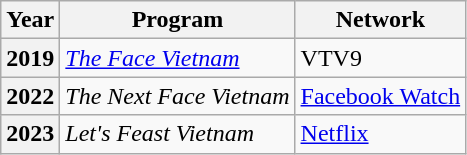<table class="wikitable plainrowheaders">
<tr>
<th>Year</th>
<th>Program</th>
<th>Network</th>
</tr>
<tr>
<th scope="row">2019</th>
<td><em><a href='#'>The Face Vietnam</a></em></td>
<td>VTV9</td>
</tr>
<tr>
<th scope="row">2022</th>
<td><em>The Next Face Vietnam</em></td>
<td><a href='#'>Facebook Watch</a></td>
</tr>
<tr>
<th scope="row">2023</th>
<td><em>Let's Feast Vietnam</em></td>
<td><a href='#'>Netflix</a></td>
</tr>
</table>
